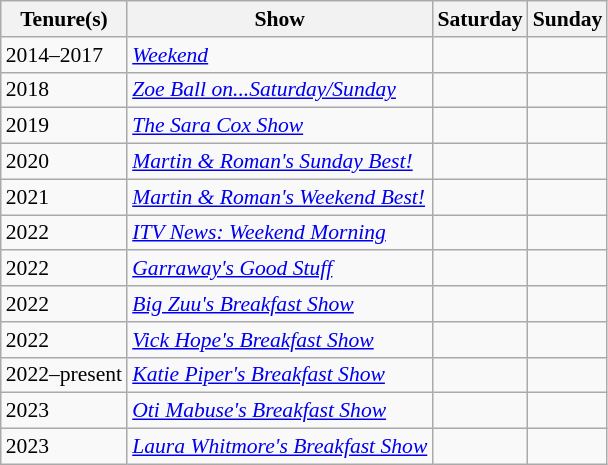<table class="wikitable" style="font-size:90%;">
<tr>
<th>Tenure(s)</th>
<th>Show</th>
<th>Saturday</th>
<th>Sunday</th>
</tr>
<tr>
<td>2014–2017</td>
<td><em><a href='#'>Weekend</a></em></td>
<td></td>
<td></td>
</tr>
<tr>
<td>2018</td>
<td><em><a href='#'>Zoe Ball on...Saturday/Sunday</a></em></td>
<td></td>
<td></td>
</tr>
<tr>
<td>2019</td>
<td><em><a href='#'>The Sara Cox Show</a></em></td>
<td></td>
<td></td>
</tr>
<tr>
<td>2020</td>
<td><em><a href='#'>Martin & Roman's Sunday Best!</a></em></td>
<td></td>
<td></td>
</tr>
<tr>
<td>2021</td>
<td><em><a href='#'>Martin & Roman's Weekend Best!</a></em></td>
<td></td>
<td></td>
</tr>
<tr>
<td>2022</td>
<td><em><a href='#'>ITV News: Weekend Morning</a></em></td>
<td></td>
<td></td>
</tr>
<tr>
<td>2022</td>
<td><em><a href='#'>Garraway's Good Stuff</a></em></td>
<td></td>
<td></td>
</tr>
<tr>
<td>2022</td>
<td><em><a href='#'>Big Zuu's Breakfast Show</a></em></td>
<td></td>
<td></td>
</tr>
<tr>
<td>2022</td>
<td><em><a href='#'>Vick Hope's Breakfast Show</a></em></td>
<td></td>
<td></td>
</tr>
<tr>
<td>2022–present</td>
<td><em><a href='#'>Katie Piper's Breakfast Show</a></em></td>
<td></td>
<td></td>
</tr>
<tr>
<td>2023</td>
<td><em><a href='#'>Oti Mabuse's Breakfast Show</a></em></td>
<td></td>
<td></td>
</tr>
<tr>
<td>2023</td>
<td><em><a href='#'>Laura Whitmore's Breakfast Show</a></em></td>
<td></td>
<td></td>
</tr>
</table>
